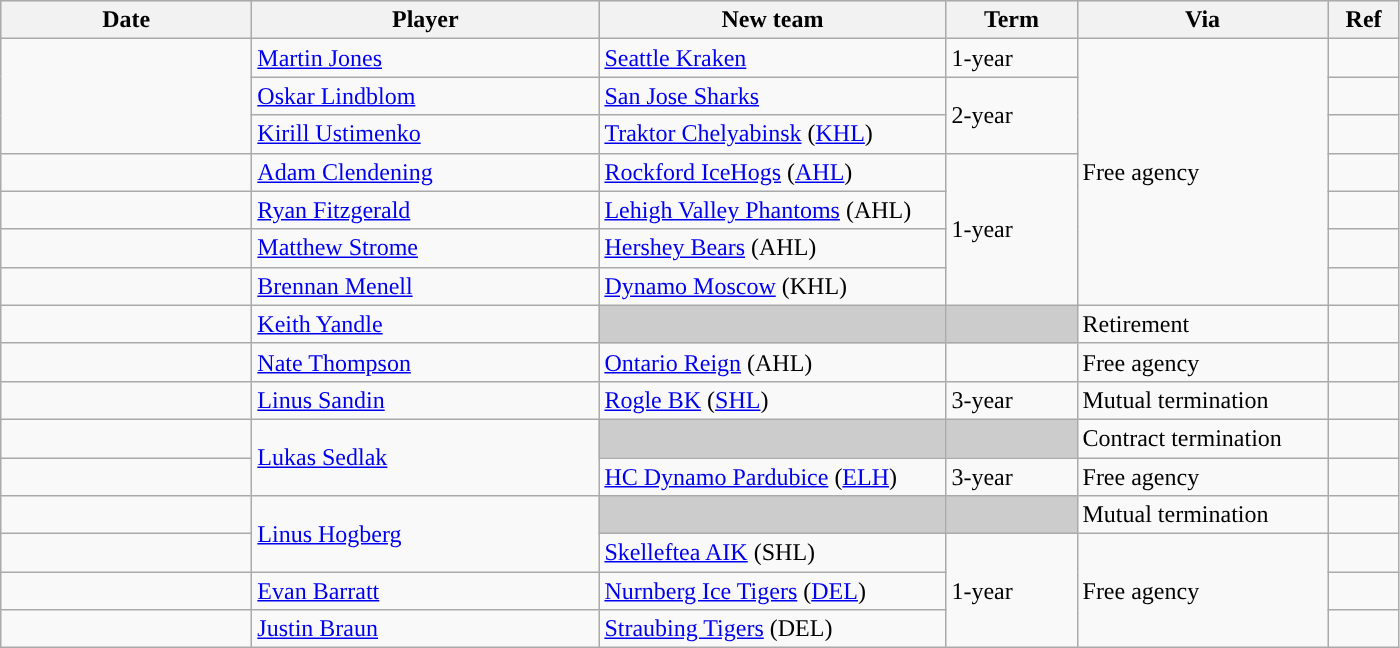<table class="wikitable">
<tr style="background:#ddd; text-align:center;">
<th style="width: 10em;">Date</th>
<th style="width: 14em;">Player</th>
<th style="width: 14em;">New team</th>
<th style="width: 5em;">Term</th>
<th style="width: 10em;">Via</th>
<th style="width: 2.5em;">Ref</th>
</tr>
<tr>
<td rowspan=3></td>
<td><a href='#'>Martin Jones</a></td>
<td><a href='#'>Seattle Kraken</a></td>
<td>1-year</td>
<td rowspan=7>Free agency</td>
<td></td>
</tr>
<tr>
<td><a href='#'>Oskar Lindblom</a></td>
<td><a href='#'>San Jose Sharks</a></td>
<td rowspan=2>2-year</td>
<td></td>
</tr>
<tr>
<td><a href='#'>Kirill Ustimenko</a></td>
<td><a href='#'>Traktor Chelyabinsk</a> (<a href='#'>KHL</a>)</td>
<td></td>
</tr>
<tr>
<td></td>
<td><a href='#'>Adam Clendening</a></td>
<td><a href='#'>Rockford IceHogs</a> (<a href='#'>AHL</a>)</td>
<td rowspan=4>1-year</td>
<td></td>
</tr>
<tr>
<td></td>
<td><a href='#'>Ryan Fitzgerald</a></td>
<td><a href='#'>Lehigh Valley Phantoms</a> (AHL)</td>
<td></td>
</tr>
<tr>
<td></td>
<td><a href='#'>Matthew Strome</a></td>
<td><a href='#'>Hershey Bears</a> (AHL)</td>
<td></td>
</tr>
<tr>
<td></td>
<td><a href='#'>Brennan Menell</a></td>
<td><a href='#'>Dynamo Moscow</a> (KHL)</td>
<td></td>
</tr>
<tr>
<td></td>
<td><a href='#'>Keith Yandle</a></td>
<td style="background:#ccc"></td>
<td style="background:#ccc"></td>
<td>Retirement</td>
<td></td>
</tr>
<tr>
<td></td>
<td><a href='#'>Nate Thompson</a></td>
<td><a href='#'>Ontario Reign</a> (AHL)</td>
<td></td>
<td>Free agency</td>
<td></td>
</tr>
<tr>
<td></td>
<td><a href='#'>Linus Sandin</a></td>
<td><a href='#'>Rogle BK</a> (<a href='#'>SHL</a>)</td>
<td>3-year</td>
<td>Mutual termination</td>
<td></td>
</tr>
<tr>
<td></td>
<td rowspan=2><a href='#'>Lukas Sedlak</a></td>
<td style="background:#ccc;"></td>
<td style="background:#ccc;"></td>
<td>Contract termination</td>
<td></td>
</tr>
<tr>
<td></td>
<td><a href='#'>HC Dynamo Pardubice</a> (<a href='#'>ELH</a>)</td>
<td>3-year</td>
<td>Free agency</td>
<td></td>
</tr>
<tr>
<td></td>
<td rowspan=2><a href='#'>Linus Hogberg</a></td>
<td style="background:#ccc;"></td>
<td style="background:#ccc;"></td>
<td>Mutual termination</td>
<td></td>
</tr>
<tr>
<td></td>
<td><a href='#'>Skelleftea AIK</a> (SHL)</td>
<td rowspan=3>1-year</td>
<td rowspan=3>Free agency</td>
<td></td>
</tr>
<tr>
<td></td>
<td><a href='#'>Evan Barratt</a></td>
<td><a href='#'>Nurnberg Ice Tigers</a> (<a href='#'>DEL</a>)</td>
<td></td>
</tr>
<tr>
<td></td>
<td><a href='#'>Justin Braun</a></td>
<td><a href='#'>Straubing Tigers</a> (DEL)</td>
<td></td>
</tr>
</table>
